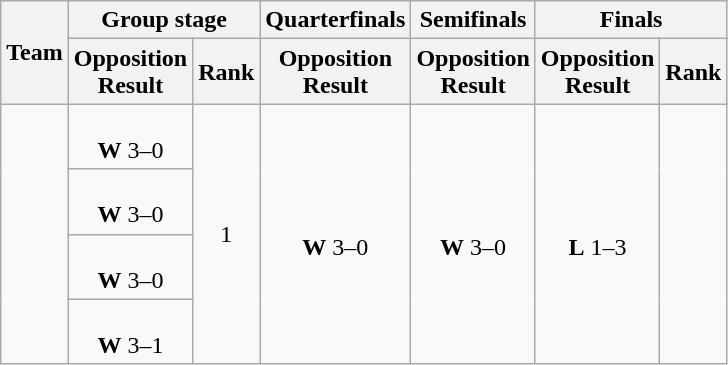<table class=wikitable>
<tr>
<th rowspan="2">Team</th>
<th colspan="2">Group stage</th>
<th>Quarterfinals</th>
<th>Semifinals</th>
<th colspan="2">Finals</th>
</tr>
<tr>
<th>Opposition<br>Result</th>
<th>Rank</th>
<th>Opposition<br>Result</th>
<th>Opposition<br>Result</th>
<th>Opposition<br>Result</th>
<th>Rank</th>
</tr>
<tr>
<td rowspan="4"></td>
<td align="center"><br><strong>W</strong> 3–0</td>
<td align="center" rowspan="4">1</td>
<td align="center" rowspan="4"><br><strong>W</strong> 3–0</td>
<td align="center" rowspan="4"><br><strong>W</strong> 3–0</td>
<td align="center" rowspan="4"><br><strong>L</strong> 1–3</td>
<td align="center" rowspan="4"></td>
</tr>
<tr>
<td align="center"><br><strong>W</strong> 3–0</td>
</tr>
<tr>
<td align="center"><br><strong>W</strong> 3–0</td>
</tr>
<tr>
<td align="center"><br><strong>W</strong> 3–1</td>
</tr>
</table>
